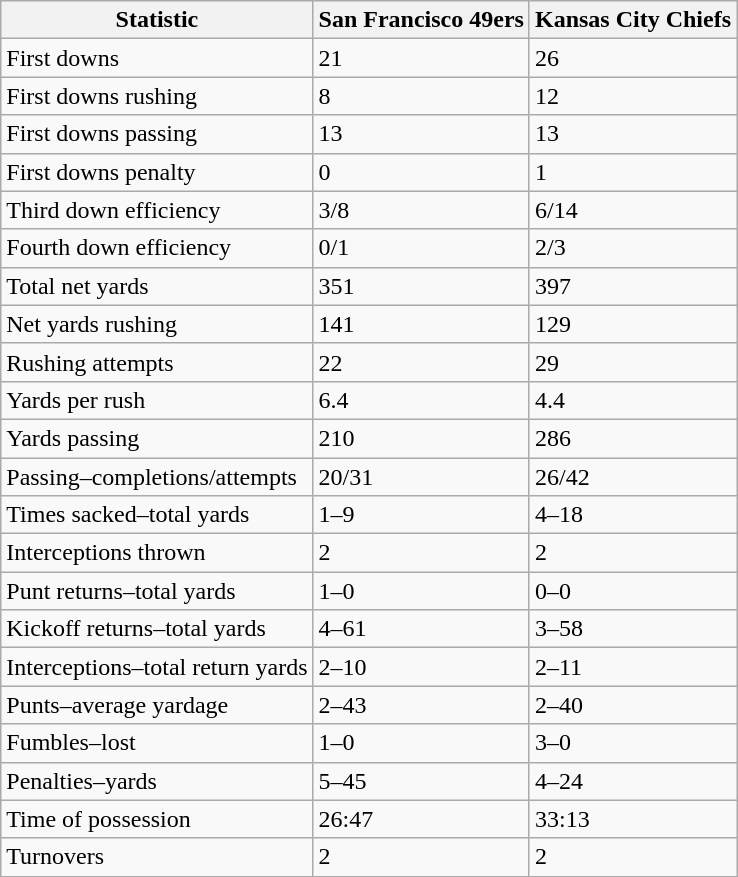<table class="wikitable">
<tr>
<th>Statistic</th>
<th>San Francisco 49ers</th>
<th>Kansas City Chiefs</th>
</tr>
<tr>
<td>First downs</td>
<td>21</td>
<td>26</td>
</tr>
<tr>
<td>First downs rushing</td>
<td>8</td>
<td>12</td>
</tr>
<tr>
<td>First downs passing</td>
<td>13</td>
<td>13</td>
</tr>
<tr>
<td>First downs penalty</td>
<td>0</td>
<td>1</td>
</tr>
<tr>
<td>Third down efficiency</td>
<td>3/8</td>
<td>6/14</td>
</tr>
<tr>
<td>Fourth down efficiency</td>
<td>0/1</td>
<td>2/3</td>
</tr>
<tr>
<td>Total net yards</td>
<td>351</td>
<td>397</td>
</tr>
<tr>
<td>Net yards rushing</td>
<td>141</td>
<td>129</td>
</tr>
<tr>
<td>Rushing attempts</td>
<td>22</td>
<td>29</td>
</tr>
<tr>
<td>Yards per rush</td>
<td>6.4</td>
<td>4.4</td>
</tr>
<tr>
<td>Yards passing</td>
<td>210</td>
<td>286</td>
</tr>
<tr>
<td>Passing–completions/attempts</td>
<td>20/31</td>
<td>26/42</td>
</tr>
<tr>
<td>Times sacked–total yards</td>
<td>1–9</td>
<td>4–18</td>
</tr>
<tr>
<td>Interceptions thrown</td>
<td>2</td>
<td>2</td>
</tr>
<tr>
<td>Punt returns–total yards</td>
<td>1–0</td>
<td>0–0</td>
</tr>
<tr>
<td>Kickoff returns–total yards</td>
<td>4–61</td>
<td>3–58</td>
</tr>
<tr>
<td>Interceptions–total return yards</td>
<td>2–10</td>
<td>2–11</td>
</tr>
<tr>
<td>Punts–average yardage</td>
<td>2–43</td>
<td>2–40</td>
</tr>
<tr>
<td>Fumbles–lost</td>
<td>1–0</td>
<td>3–0</td>
</tr>
<tr>
<td>Penalties–yards</td>
<td>5–45</td>
<td>4–24</td>
</tr>
<tr>
<td>Time of possession</td>
<td>26:47</td>
<td>33:13</td>
</tr>
<tr>
<td>Turnovers</td>
<td>2</td>
<td>2</td>
</tr>
</table>
